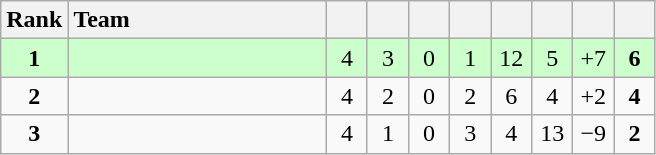<table class="wikitable" style="text-align:center">
<tr>
<th width=30>Rank</th>
<th width=165 style="text-align:left">Team</th>
<th width=20></th>
<th width=20></th>
<th width=20></th>
<th width=20></th>
<th width=20></th>
<th width=20></th>
<th width=20></th>
<th width=20></th>
</tr>
<tr bgcolor="#ccffcc">
<td><strong>1</strong></td>
<td align="left"></td>
<td>4</td>
<td>3</td>
<td>0</td>
<td>1</td>
<td>12</td>
<td>5</td>
<td>+7</td>
<td><strong>6</strong></td>
</tr>
<tr>
<td><strong>2</strong></td>
<td align="left"></td>
<td>4</td>
<td>2</td>
<td>0</td>
<td>2</td>
<td>6</td>
<td>4</td>
<td>+2</td>
<td><strong>4</strong></td>
</tr>
<tr>
<td><strong>3</strong></td>
<td align="left"></td>
<td>4</td>
<td>1</td>
<td>0</td>
<td>3</td>
<td>4</td>
<td>13</td>
<td>−9</td>
<td><strong>2</strong></td>
</tr>
</table>
